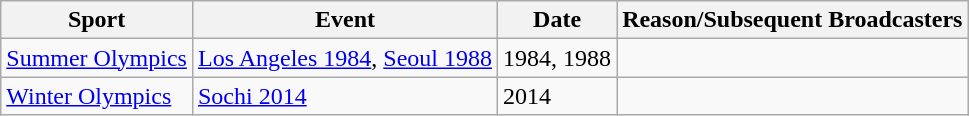<table class="wikitable">
<tr>
<th>Sport</th>
<th>Event</th>
<th>Date</th>
<th>Reason/Subsequent Broadcasters</th>
</tr>
<tr>
<td><a href='#'>Summer Olympics</a></td>
<td><a href='#'>Los Angeles 1984</a>, <a href='#'>Seoul 1988</a></td>
<td>1984, 1988</td>
<td></td>
</tr>
<tr>
<td><a href='#'>Winter Olympics</a></td>
<td><a href='#'>Sochi 2014</a></td>
<td>2014</td>
<td></td>
</tr>
</table>
